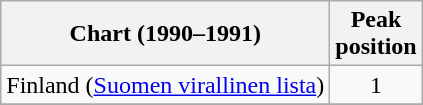<table class="wikitable sortable">
<tr>
<th>Chart (1990–1991)</th>
<th>Peak<br>position</th>
</tr>
<tr>
<td>Finland (<a href='#'>Suomen virallinen lista</a>)</td>
<td align="center">1</td>
</tr>
<tr>
</tr>
<tr>
</tr>
</table>
